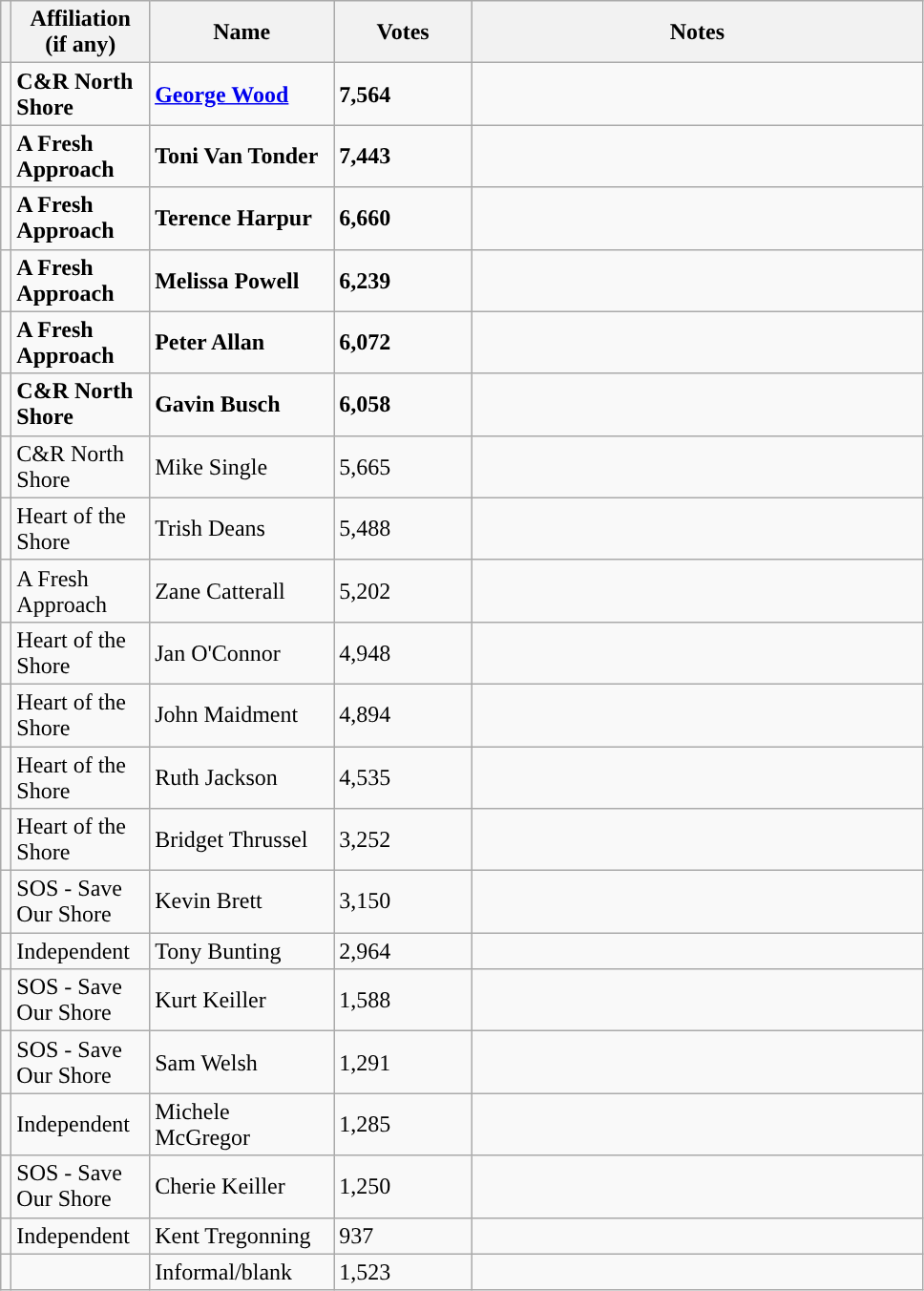<table class="wikitable" style="width:51%;">
<tr>
<th style="width:1%;"></th>
<th style="width:15%;">Affiliation (if any)</th>
<th style="width:20%;">Name</th>
<th style="width:15%;">Votes</th>
<th>Notes</th>
</tr>
<tr>
<td bgcolor=></td>
<td><strong>C&R North Shore</strong></td>
<td><strong><a href='#'>George Wood</a></strong></td>
<td><strong>7,564</strong></td>
<td></td>
</tr>
<tr>
<td bgcolor=></td>
<td><strong>A Fresh Approach</strong></td>
<td><strong>Toni Van Tonder</strong></td>
<td><strong>7,443</strong></td>
<td></td>
</tr>
<tr>
<td bgcolor=></td>
<td><strong>A Fresh Approach</strong></td>
<td><strong>Terence Harpur</strong></td>
<td><strong>6,660</strong></td>
<td></td>
</tr>
<tr>
<td></td>
<td><strong>A Fresh Approach</strong></td>
<td><strong>Melissa Powell</strong></td>
<td><strong>6,239</strong></td>
<td></td>
</tr>
<tr>
<td></td>
<td><strong>A Fresh Approach</strong></td>
<td><strong>Peter Allan</strong></td>
<td><strong>6,072</strong></td>
<td></td>
</tr>
<tr>
<td></td>
<td><strong>C&R North Shore</strong></td>
<td><strong>Gavin Busch</strong></td>
<td><strong>6,058</strong></td>
<td></td>
</tr>
<tr>
<td bgcolor=></td>
<td>C&R North Shore</td>
<td>Mike Single</td>
<td>5,665</td>
<td></td>
</tr>
<tr>
<td bgcolor=></td>
<td>Heart of the Shore</td>
<td>Trish Deans</td>
<td>5,488</td>
<td></td>
</tr>
<tr>
<td bgcolor=></td>
<td>A Fresh Approach</td>
<td>Zane Catterall</td>
<td>5,202</td>
<td></td>
</tr>
<tr>
<td bgcolor=></td>
<td>Heart of the Shore</td>
<td>Jan O'Connor</td>
<td>4,948</td>
<td></td>
</tr>
<tr>
<td bgcolor=></td>
<td>Heart of the Shore</td>
<td>John Maidment</td>
<td>4,894</td>
<td></td>
</tr>
<tr>
<td bgcolor=></td>
<td>Heart of the Shore</td>
<td>Ruth Jackson</td>
<td>4,535</td>
<td></td>
</tr>
<tr>
<td bgcolor=></td>
<td>Heart of the Shore</td>
<td>Bridget Thrussel</td>
<td>3,252</td>
<td></td>
</tr>
<tr>
<td bgcolor=></td>
<td>SOS - Save Our Shore</td>
<td>Kevin Brett</td>
<td>3,150</td>
<td></td>
</tr>
<tr>
<td bgcolor=></td>
<td>Independent</td>
<td>Tony Bunting</td>
<td>2,964</td>
<td></td>
</tr>
<tr>
<td bgcolor=></td>
<td>SOS - Save Our Shore</td>
<td>Kurt Keiller</td>
<td>1,588</td>
<td></td>
</tr>
<tr>
<td bgcolor=></td>
<td>SOS - Save Our Shore</td>
<td>Sam Welsh</td>
<td>1,291</td>
<td></td>
</tr>
<tr>
<td></td>
<td>Independent</td>
<td>Michele McGregor</td>
<td>1,285</td>
<td></td>
</tr>
<tr>
<td></td>
<td>SOS - Save Our Shore</td>
<td>Cherie Keiller</td>
<td>1,250</td>
<td></td>
</tr>
<tr>
<td bgcolor=></td>
<td>Independent</td>
<td>Kent Tregonning</td>
<td>937</td>
<td></td>
</tr>
<tr>
<td></td>
<td></td>
<td>Informal/blank</td>
<td>1,523</td>
<td></td>
</tr>
</table>
